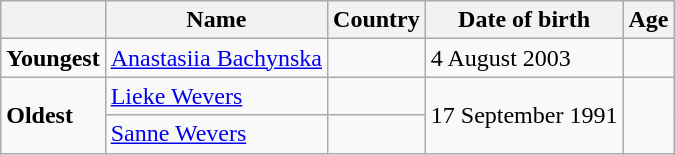<table class="wikitable">
<tr>
<th></th>
<th><strong>Name</strong></th>
<th><strong>Country</strong></th>
<th><strong>Date of birth</strong></th>
<th><strong>Age</strong></th>
</tr>
<tr>
<td><strong>Youngest</strong></td>
<td><a href='#'>Anastasiia Bachynska</a></td>
<td></td>
<td>4 August 2003</td>
<td></td>
</tr>
<tr>
<td rowspan=2><strong>Oldest</strong></td>
<td><a href='#'>Lieke Wevers</a></td>
<td></td>
<td rowspan=2>17 September 1991</td>
<td rowspan=2></td>
</tr>
<tr>
<td><a href='#'>Sanne Wevers</a></td>
<td></td>
</tr>
</table>
